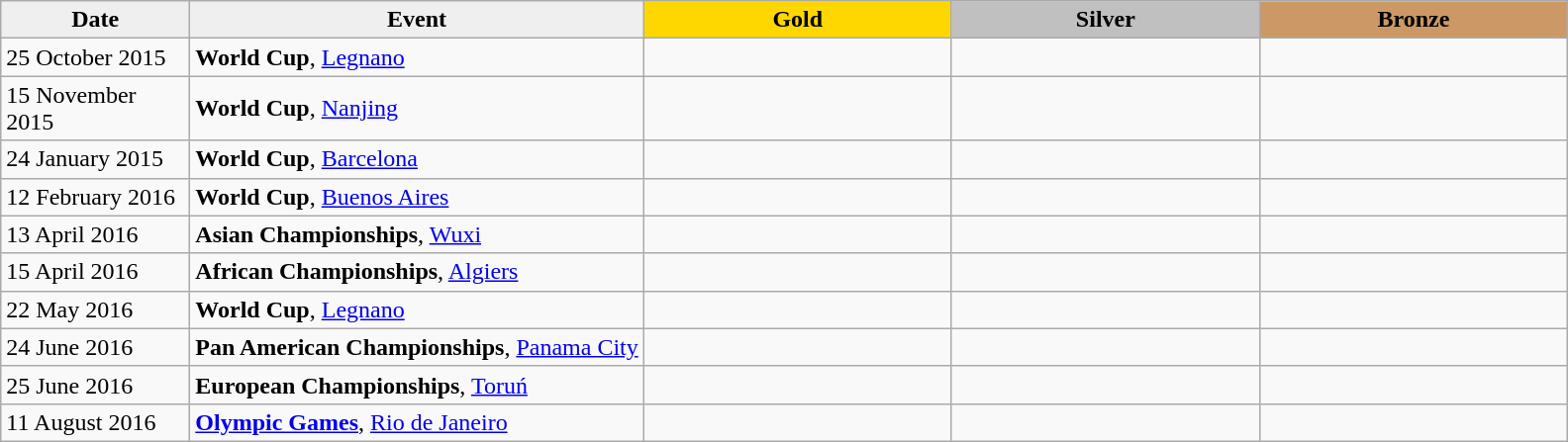<table class="wikitable plainrowheaders" border="1" style="font-size:100%">
<tr align=center>
<th scope=col style="width:120px; background: #efefef;">Date</th>
<th scope=col style="background: #efefef;">Event</th>
<th scope=col colspan=1 style="width:200px; background: gold;">Gold</th>
<th scope=col colspan=1 style="width:200px; background: silver;">Silver</th>
<th scope=col colspan=1 style="width:200px; background: #cc9966;">Bronze</th>
</tr>
<tr>
<td>25 October 2015</td>
<td><strong>World Cup</strong>, <a href='#'>Legnano</a></td>
<td></td>
<td></td>
<td></td>
</tr>
<tr>
<td>15 November 2015</td>
<td><strong>World Cup</strong>, <a href='#'>Nanjing</a></td>
<td></td>
<td></td>
<td></td>
</tr>
<tr>
<td>24 January 2015</td>
<td><strong>World Cup</strong>, <a href='#'>Barcelona</a></td>
<td></td>
<td></td>
<td></td>
</tr>
<tr>
<td>12 February 2016</td>
<td><strong>World Cup</strong>, <a href='#'>Buenos Aires</a></td>
<td></td>
<td></td>
<td></td>
</tr>
<tr>
<td>13 April 2016</td>
<td><strong>Asian Championships</strong>, <a href='#'>Wuxi</a></td>
<td></td>
<td></td>
<td></td>
</tr>
<tr>
<td>15 April 2016</td>
<td><strong>African Championships</strong>, <a href='#'>Algiers</a></td>
<td></td>
<td></td>
<td></td>
</tr>
<tr>
<td>22 May 2016</td>
<td><strong>World Cup</strong>, <a href='#'>Legnano</a></td>
<td></td>
<td></td>
<td></td>
</tr>
<tr>
<td>24 June 2016</td>
<td><strong>Pan American Championships</strong>, <a href='#'>Panama City</a></td>
<td></td>
<td></td>
<td></td>
</tr>
<tr>
<td>25 June 2016</td>
<td><strong>European Championships</strong>, <a href='#'>Toruń</a></td>
<td></td>
<td></td>
<td></td>
</tr>
<tr>
<td>11 August 2016</td>
<td><strong><a href='#'>Olympic Games</a></strong>, <a href='#'>Rio de Janeiro</a></td>
<td></td>
<td></td>
<td></td>
</tr>
</table>
